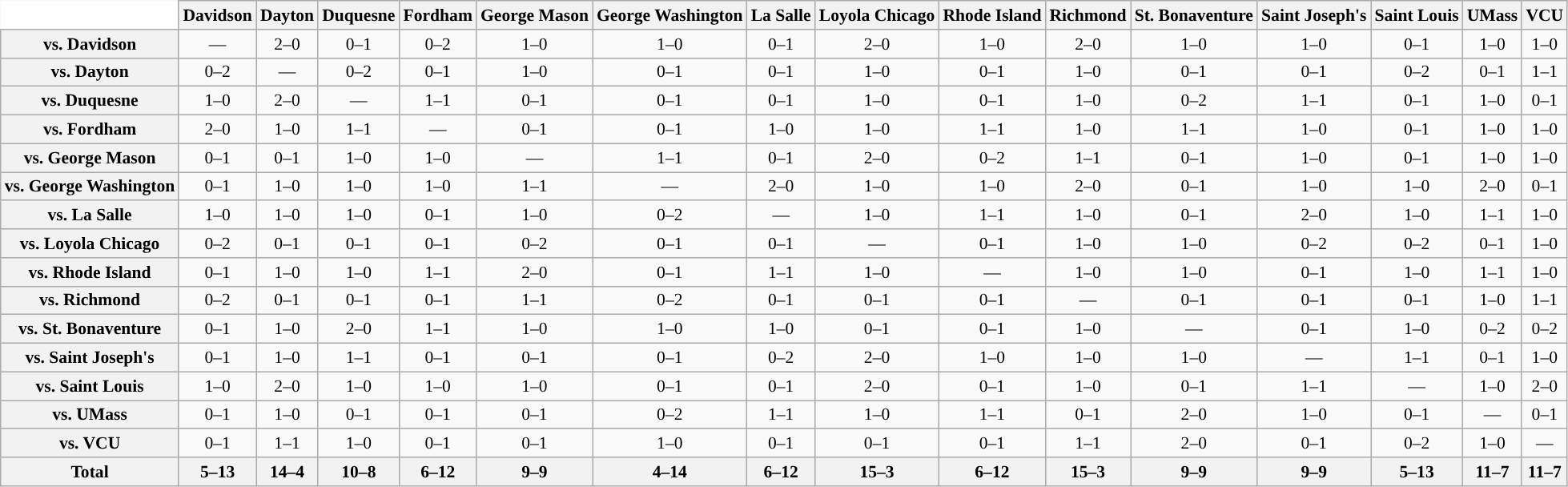<table class="wikitable" style="white-space:nowrap;font-size:90%;">
<tr>
<th colspan="1" style="background:white; border-top-style:hidden; border-left-style:hidden;" width="75"> </th>
<th>Davidson</th>
<th>Dayton</th>
<th>Duquesne</th>
<th>Fordham</th>
<th>George Mason</th>
<th>George Washington</th>
<th>La Salle</th>
<th>Loyola Chicago</th>
<th>Rhode Island</th>
<th>Richmond</th>
<th>St. Bonaventure</th>
<th>Saint Joseph's</th>
<th>Saint Louis</th>
<th>UMass</th>
<th>VCU</th>
</tr>
<tr style="text-align:center;">
<th>vs. Davidson</th>
<td>—</td>
<td>2–0</td>
<td>0–1</td>
<td>0–2</td>
<td>1–0</td>
<td>1–0</td>
<td>0–1</td>
<td>2–0</td>
<td>1–0</td>
<td>2–0</td>
<td>1–0</td>
<td>1–0</td>
<td>0–1</td>
<td>1–0</td>
<td>1–0</td>
</tr>
<tr style="text-align:center;">
<th>vs. Dayton</th>
<td>0–2</td>
<td>—</td>
<td>0–2</td>
<td>0–1</td>
<td>1–0</td>
<td>0–1</td>
<td>0–1</td>
<td>1–0</td>
<td>0–1</td>
<td>1–0</td>
<td>0–1</td>
<td>0–1</td>
<td>0–2</td>
<td>0–1</td>
<td>1–1</td>
</tr>
<tr style="text-align:center;">
<th>vs. Duquesne</th>
<td>1–0</td>
<td>2–0</td>
<td>—</td>
<td>1–1</td>
<td>0–1</td>
<td>0–1</td>
<td>0–1</td>
<td>1–0</td>
<td>0–1</td>
<td>1–0</td>
<td>0–2</td>
<td>1–1</td>
<td>0–1</td>
<td>1–0</td>
<td>0–1</td>
</tr>
<tr style="text-align:center;">
<th>vs. Fordham</th>
<td>2–0</td>
<td>1–0</td>
<td>1–1</td>
<td>—</td>
<td>0–1</td>
<td>0–1</td>
<td>1–0</td>
<td>1–0</td>
<td>1–1</td>
<td>1–0</td>
<td>1–1</td>
<td>1–0</td>
<td>0–1</td>
<td>1–0</td>
<td>1–0</td>
</tr>
<tr style="text-align:center;">
<th>vs. George Mason</th>
<td>0–1</td>
<td>0–1</td>
<td>1–0</td>
<td>1–0</td>
<td>—</td>
<td>1–1</td>
<td>0–1</td>
<td>2–0</td>
<td>0–2</td>
<td>1–1</td>
<td>0–1</td>
<td>1–0</td>
<td>0–1</td>
<td>1–0</td>
<td>1–0</td>
</tr>
<tr style="text-align:center;">
<th>vs. George Washington</th>
<td>0–1</td>
<td>1–0</td>
<td>1–0</td>
<td>1–0</td>
<td>1–1</td>
<td>—</td>
<td>2–0</td>
<td>1–0</td>
<td>1–0</td>
<td>2–0</td>
<td>0–1</td>
<td>1–0</td>
<td>1–0</td>
<td>2–0</td>
<td>0–1</td>
</tr>
<tr style="text-align:center;">
<th>vs. La Salle</th>
<td>1–0</td>
<td>1–0</td>
<td>1–0</td>
<td>0–1</td>
<td>1–0</td>
<td>0–2</td>
<td>—</td>
<td>1–0</td>
<td>1–1</td>
<td>1–0</td>
<td>0–1</td>
<td>2–0</td>
<td>1–0</td>
<td>1–1</td>
<td>1–0</td>
</tr>
<tr style="text-align:center;">
<th>vs. Loyola Chicago</th>
<td>0–2</td>
<td>0–1</td>
<td>0–1</td>
<td>0–1</td>
<td>0–2</td>
<td>0–1</td>
<td>0–1</td>
<td>—</td>
<td>0–1</td>
<td>1–0</td>
<td>1–0</td>
<td>0–2</td>
<td>0–2</td>
<td>0–1</td>
<td>1–0</td>
</tr>
<tr style="text-align:center;">
<th>vs. Rhode Island</th>
<td>0–1</td>
<td>1–0</td>
<td>1–0</td>
<td>1–1</td>
<td>2–0</td>
<td>0–1</td>
<td>1–1</td>
<td>1–0</td>
<td>—</td>
<td>1–0</td>
<td>1–0</td>
<td>0–1</td>
<td>1–0</td>
<td>1–1</td>
<td>1–0</td>
</tr>
<tr style="text-align:center;">
<th>vs. Richmond</th>
<td>0–2</td>
<td>0–1</td>
<td>0–1</td>
<td>0–1</td>
<td>1–1</td>
<td>0–2</td>
<td>0–1</td>
<td>0–1</td>
<td>0–1</td>
<td>—</td>
<td>0–1</td>
<td>0–1</td>
<td>0–1</td>
<td>1–0</td>
<td>1–1</td>
</tr>
<tr style="text-align:center;">
<th>vs. St. Bonaventure</th>
<td>0–1</td>
<td>1–0</td>
<td>2–0</td>
<td>1–1</td>
<td>1–0</td>
<td>1–0</td>
<td>1–0</td>
<td>0–1</td>
<td>0–1</td>
<td>1–0</td>
<td>—</td>
<td>0–1</td>
<td>1–0</td>
<td>0–2</td>
<td>0–2</td>
</tr>
<tr style="text-align:center;">
<th>vs. Saint Joseph's</th>
<td>0–1</td>
<td>1–0</td>
<td>1–1</td>
<td>0–1</td>
<td>0–1</td>
<td>0–1</td>
<td>0–2</td>
<td>2–0</td>
<td>1–0</td>
<td>1–0</td>
<td>1–0</td>
<td>—</td>
<td>1–1</td>
<td>0–1</td>
<td>1–0</td>
</tr>
<tr style="text-align:center;">
<th>vs. Saint Louis</th>
<td>1–0</td>
<td>2–0</td>
<td>1–0</td>
<td>1–0</td>
<td>1–0</td>
<td>0–1</td>
<td>0–1</td>
<td>2–0</td>
<td>0–1</td>
<td>1–0</td>
<td>0–1</td>
<td>1–1</td>
<td>—</td>
<td>1–0</td>
<td>2–0</td>
</tr>
<tr style="text-align:center;">
<th>vs. UMass</th>
<td>0–1</td>
<td>1–0</td>
<td>0–1</td>
<td>0–1</td>
<td>0–1</td>
<td>0–2</td>
<td>1–1</td>
<td>1–0</td>
<td>1–1</td>
<td>0–1</td>
<td>2–0</td>
<td>1–0</td>
<td>0–1</td>
<td>—</td>
<td>0–1</td>
</tr>
<tr style="text-align:center;">
<th>vs. VCU</th>
<td>0–1</td>
<td>1–1</td>
<td>1–0</td>
<td>0–1</td>
<td>0–1</td>
<td>1–0</td>
<td>0–1</td>
<td>0–1</td>
<td>0–1</td>
<td>1–1</td>
<td>2–0</td>
<td>0–1</td>
<td>0–2</td>
<td>1–0</td>
<td>—<br></td>
</tr>
<tr style="text-align:center;">
<th>Total</th>
<th>5–13</th>
<th>14–4</th>
<th>10–8</th>
<th>6–12</th>
<th>9–9</th>
<th>4–14</th>
<th>6–12</th>
<th>15–3</th>
<th>6–12</th>
<th>15–3</th>
<th>9–9</th>
<th>9–9</th>
<th>5–13</th>
<th>11–7</th>
<th>11–7</th>
</tr>
</table>
